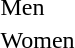<table>
<tr valign="top">
<td>Men<br></td>
<td></td>
<td></td>
<td></td>
</tr>
<tr valign="top">
<td>Women<br></td>
<td></td>
<td></td>
<td></td>
</tr>
</table>
